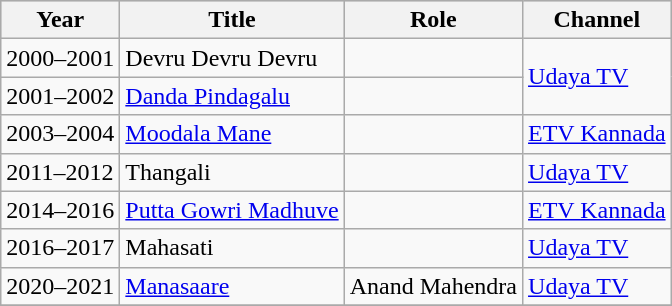<table class="wikitable">
<tr style="background:#ccc; text-align:center;">
<th><strong>Year</strong></th>
<th><strong>Title</strong></th>
<th><strong>Role</strong></th>
<th><strong>Channel</strong></th>
</tr>
<tr>
<td>2000–2001</td>
<td>Devru Devru Devru</td>
<td></td>
<td rowspan=2><a href='#'>Udaya TV</a></td>
</tr>
<tr>
<td>2001–2002</td>
<td><a href='#'>Danda Pindagalu</a></td>
<td></td>
</tr>
<tr>
<td>2003–2004</td>
<td><a href='#'>Moodala Mane</a></td>
<td></td>
<td><a href='#'>ETV Kannada</a></td>
</tr>
<tr>
<td>2011–2012</td>
<td>Thangali</td>
<td></td>
<td><a href='#'>Udaya TV</a></td>
</tr>
<tr>
<td>2014–2016</td>
<td><a href='#'>Putta Gowri Madhuve</a></td>
<td></td>
<td><a href='#'>ETV Kannada</a></td>
</tr>
<tr>
<td>2016–2017</td>
<td>Mahasati</td>
<td></td>
<td><a href='#'>Udaya TV</a></td>
</tr>
<tr>
<td>2020–2021</td>
<td><a href='#'>Manasaare</a></td>
<td>Anand Mahendra</td>
<td><a href='#'>Udaya TV</a></td>
</tr>
<tr>
</tr>
</table>
